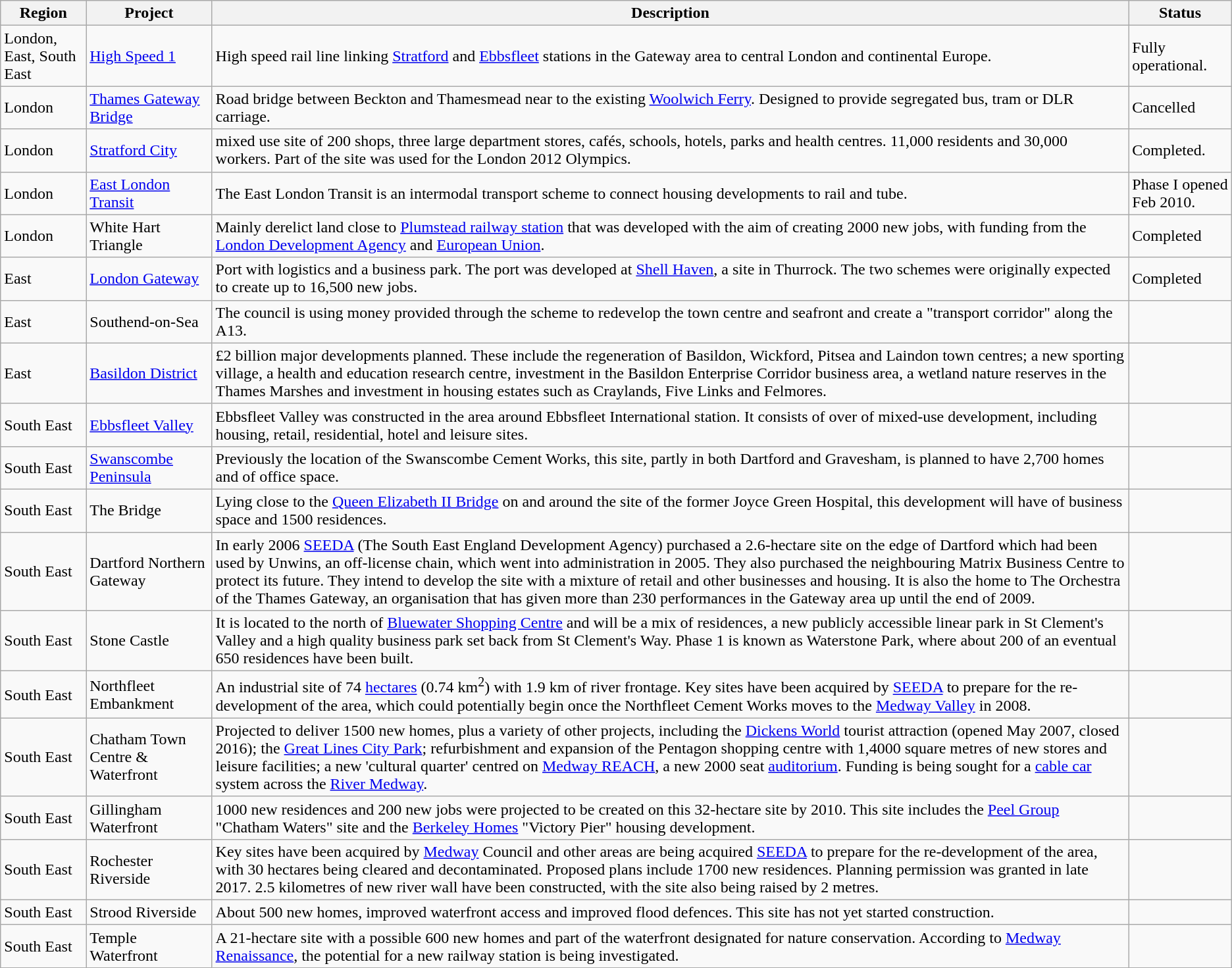<table class="wikitable">
<tr>
<th>Region</th>
<th>Project</th>
<th>Description</th>
<th>Status</th>
</tr>
<tr>
<td>London, East, South East</td>
<td><a href='#'>High Speed 1</a></td>
<td>High speed rail line linking <a href='#'>Stratford</a> and <a href='#'>Ebbsfleet</a> stations in the Gateway area to central London and continental Europe.</td>
<td>Fully operational.</td>
</tr>
<tr>
<td>London</td>
<td><a href='#'>Thames Gateway Bridge</a></td>
<td>Road bridge between Beckton and Thamesmead near to the existing <a href='#'>Woolwich Ferry</a>. Designed to provide segregated bus, tram or DLR carriage.</td>
<td>Cancelled</td>
</tr>
<tr>
<td>London</td>
<td><a href='#'>Stratford City</a></td>
<td> mixed use site of 200 shops, three large department stores, cafés, schools, hotels, parks and health centres. 11,000 residents and 30,000 workers. Part of the site was used for the London 2012 Olympics.</td>
<td>Completed.</td>
</tr>
<tr>
<td>London</td>
<td><a href='#'>East London Transit</a></td>
<td>The East London Transit is an intermodal transport scheme to connect housing developments to rail and tube.</td>
<td>Phase I opened Feb 2010.</td>
</tr>
<tr>
<td>London</td>
<td>White Hart Triangle</td>
<td>Mainly derelict land close to <a href='#'>Plumstead railway station</a> that was developed with the aim of creating 2000 new jobs, with funding from the <a href='#'>London Development Agency</a> and <a href='#'>European Union</a>.</td>
<td>Completed</td>
</tr>
<tr>
<td>East</td>
<td><a href='#'>London Gateway</a></td>
<td>Port with logistics and a business park. The port was developed at <a href='#'>Shell Haven</a>, a  site in Thurrock. The two schemes were originally expected to create up to 16,500 new jobs.</td>
<td>Completed</td>
</tr>
<tr>
<td>East</td>
<td>Southend-on-Sea</td>
<td>The council is using money provided through the scheme to redevelop the town centre and seafront and create a "transport corridor" along the A13.</td>
<td></td>
</tr>
<tr>
<td>East</td>
<td><a href='#'>Basildon District</a></td>
<td>£2 billion major developments planned. These include the regeneration of Basildon, Wickford, Pitsea and Laindon town centres; a new sporting village, a health and education research centre, investment in the Basildon Enterprise Corridor business area, a wetland nature reserves in the Thames Marshes and investment in housing estates such as Craylands, Five Links and Felmores.</td>
<td></td>
</tr>
<tr>
<td>South East</td>
<td><a href='#'>Ebbsfleet Valley</a></td>
<td>Ebbsfleet Valley was constructed in the area around Ebbsfleet International station. It consists of over  of mixed-use development, including housing, retail, residential, hotel and leisure sites.</td>
<td></td>
</tr>
<tr>
<td>South East</td>
<td><a href='#'>Swanscombe Peninsula</a></td>
<td>Previously the location of the Swanscombe Cement Works, this  site, partly in both Dartford and Gravesham, is planned to have 2,700 homes and  of office space.</td>
<td></td>
</tr>
<tr>
<td>South East</td>
<td>The Bridge</td>
<td>Lying close to the <a href='#'>Queen Elizabeth II Bridge</a> on and around the site of the former Joyce Green Hospital, this  development will have  of business space and 1500 residences.</td>
<td></td>
</tr>
<tr>
<td>South East</td>
<td>Dartford Northern Gateway</td>
<td>In early 2006 <a href='#'>SEEDA</a> (The South East England Development Agency) purchased a 2.6-hectare site on the edge of Dartford which had been used by Unwins, an off-license chain, which went into administration in 2005. They also purchased the neighbouring Matrix Business Centre to protect its future. They intend to develop the site with a mixture of retail and other businesses and housing. It is also the home to The Orchestra of the Thames Gateway, an organisation that has given more than 230 performances in the Gateway area up until the end of 2009.</td>
<td></td>
</tr>
<tr>
<td>South East</td>
<td>Stone Castle</td>
<td>It is located to the north of <a href='#'>Bluewater Shopping Centre</a> and will be a mix of residences, a new publicly accessible linear park in St Clement's Valley and a high quality business park set back from St Clement's Way. Phase 1 is known as Waterstone Park, where about 200 of an eventual 650 residences have been built.</td>
<td></td>
</tr>
<tr>
<td>South East</td>
<td>Northfleet Embankment</td>
<td>An industrial site of 74 <a href='#'>hectares</a> (0.74 km<sup>2</sup>) with 1.9 km of river frontage. Key sites have been acquired by <a href='#'>SEEDA</a> to prepare for the re-development of the area, which could potentially begin once the Northfleet Cement Works moves to the <a href='#'>Medway Valley</a> in 2008.</td>
<td></td>
</tr>
<tr>
<td>South East</td>
<td>Chatham Town Centre & Waterfront</td>
<td>Projected to deliver 1500 new homes, plus a variety of other projects, including the <a href='#'>Dickens World</a> tourist attraction (opened May 2007, closed 2016); the <a href='#'>Great Lines City Park</a>; refurbishment and expansion of the Pentagon shopping centre with 1,4000 square metres of new stores and leisure facilities; a new 'cultural quarter' centred on <a href='#'>Medway REACH</a>, a new 2000 seat <a href='#'>auditorium</a>. Funding is being sought for a <a href='#'>cable car</a> system across the <a href='#'>River Medway</a>.</td>
<td></td>
</tr>
<tr>
<td>South East</td>
<td>Gillingham Waterfront</td>
<td>1000 new residences and 200 new jobs were projected to be created on this 32-hectare site by 2010. This site includes the <a href='#'>Peel Group</a> "Chatham Waters" site and the <a href='#'>Berkeley Homes</a> "Victory Pier" housing development.</td>
<td></td>
</tr>
<tr>
<td>South East</td>
<td>Rochester Riverside</td>
<td>Key sites have been acquired by <a href='#'>Medway</a> Council and other areas are being acquired <a href='#'>SEEDA</a> to prepare for the re-development of the area, with 30 hectares being cleared and decontaminated. Proposed plans include 1700 new residences. Planning permission was granted in late 2017. 2.5 kilometres of new river wall have been constructed, with the site also being raised by 2 metres.</td>
<td></td>
</tr>
<tr>
<td>South East</td>
<td>Strood Riverside</td>
<td>About 500 new homes, improved waterfront access and improved flood defences. This site has not yet started construction.</td>
<td></td>
</tr>
<tr>
<td>South East</td>
<td>Temple Waterfront</td>
<td>A 21-hectare site with a possible 600 new homes and part of the waterfront designated for nature conservation. According to <a href='#'>Medway Renaissance</a>, the potential for a new railway station is being investigated.</td>
<td></td>
</tr>
</table>
